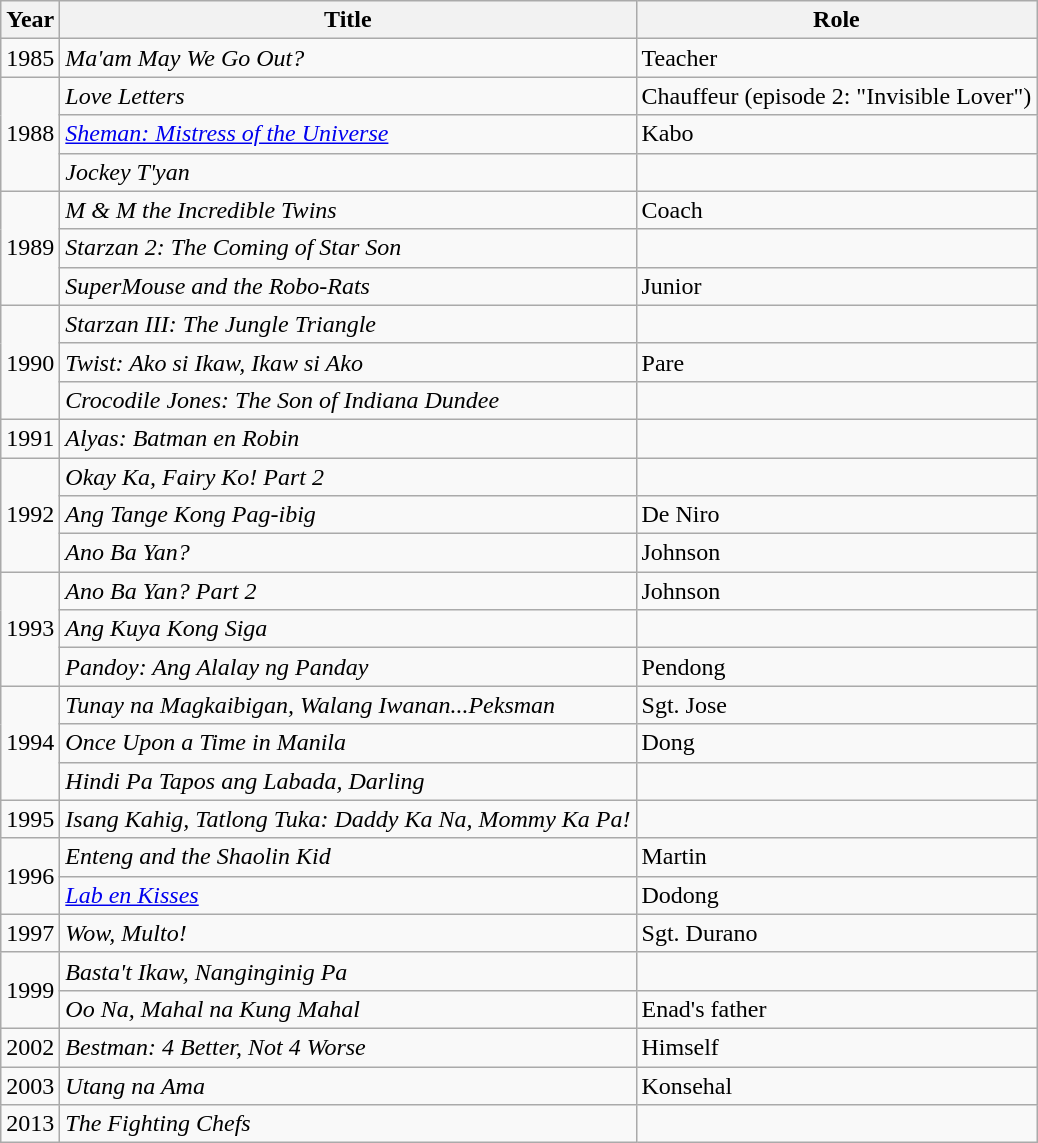<table class="wikitable sortable">
<tr>
<th>Year</th>
<th>Title</th>
<th>Role</th>
</tr>
<tr>
<td>1985</td>
<td><em>Ma'am May We Go Out?</em></td>
<td>Teacher</td>
</tr>
<tr>
<td rowspan="3">1988</td>
<td><em>Love Letters</em></td>
<td>Chauffeur (episode 2: "Invisible Lover")</td>
</tr>
<tr>
<td><em><a href='#'>Sheman: Mistress of the Universe</a></em></td>
<td>Kabo</td>
</tr>
<tr>
<td><em>Jockey T'yan</em></td>
<td></td>
</tr>
<tr>
<td rowspan="3">1989</td>
<td><em>M & M the Incredible Twins</em></td>
<td>Coach</td>
</tr>
<tr>
<td><em>Starzan 2: The Coming of Star Son</em></td>
<td></td>
</tr>
<tr>
<td><em>SuperMouse and the Robo-Rats</em></td>
<td>Junior</td>
</tr>
<tr>
<td rowspan="3">1990</td>
<td><em>Starzan III: The Jungle Triangle</em></td>
<td></td>
</tr>
<tr>
<td><em>Twist: Ako si Ikaw, Ikaw si Ako</em></td>
<td>Pare</td>
</tr>
<tr>
<td><em>Crocodile Jones: The Son of Indiana Dundee</em></td>
<td></td>
</tr>
<tr>
<td>1991</td>
<td><em>Alyas: Batman en Robin</em></td>
<td></td>
</tr>
<tr>
<td rowspan="3">1992</td>
<td><em>Okay Ka, Fairy Ko! Part 2</em></td>
<td></td>
</tr>
<tr>
<td><em>Ang Tange Kong Pag-ibig</em></td>
<td>De Niro</td>
</tr>
<tr>
<td><em>Ano Ba Yan?</em></td>
<td>Johnson</td>
</tr>
<tr>
<td rowspan="3">1993</td>
<td><em>Ano Ba Yan? Part 2</em></td>
<td>Johnson</td>
</tr>
<tr>
<td><em>Ang Kuya Kong Siga</em></td>
<td></td>
</tr>
<tr>
<td><em>Pandoy: Ang Alalay ng Panday</em></td>
<td>Pendong</td>
</tr>
<tr>
<td rowspan="3">1994</td>
<td><em>Tunay na Magkaibigan, Walang Iwanan...Peksman</em></td>
<td>Sgt. Jose</td>
</tr>
<tr>
<td><em>Once Upon a Time in Manila</em></td>
<td>Dong</td>
</tr>
<tr>
<td><em>Hindi Pa Tapos ang Labada, Darling</em></td>
<td></td>
</tr>
<tr>
<td>1995</td>
<td><em>Isang Kahig, Tatlong Tuka: Daddy Ka Na, Mommy Ka Pa!</em></td>
<td></td>
</tr>
<tr>
<td rowspan="2">1996</td>
<td><em>Enteng and the Shaolin Kid</em></td>
<td>Martin</td>
</tr>
<tr>
<td><em><a href='#'>Lab en Kisses</a></em></td>
<td>Dodong</td>
</tr>
<tr>
<td>1997</td>
<td><em>Wow, Multo!</em></td>
<td>Sgt. Durano</td>
</tr>
<tr>
<td rowspan="2">1999</td>
<td><em>Basta't Ikaw, Nanginginig Pa</em></td>
<td></td>
</tr>
<tr>
<td><em>Oo Na, Mahal na Kung Mahal</em></td>
<td>Enad's father</td>
</tr>
<tr>
<td>2002</td>
<td><em>Bestman: 4 Better, Not 4 Worse</em></td>
<td>Himself</td>
</tr>
<tr>
<td>2003</td>
<td><em>Utang na Ama</em></td>
<td>Konsehal</td>
</tr>
<tr>
<td>2013</td>
<td><em>The Fighting Chefs</em></td>
<td></td>
</tr>
</table>
